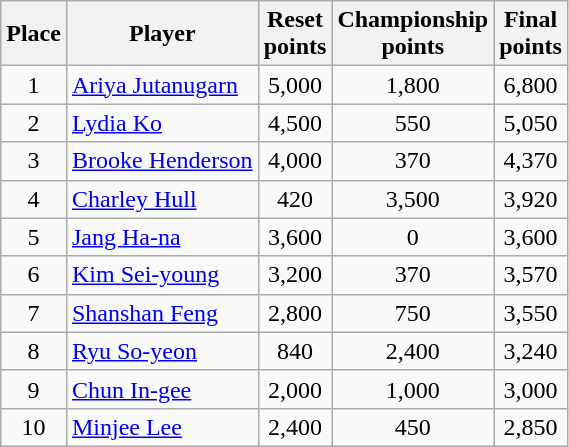<table class="wikitable" style="text-align:center">
<tr>
<th>Place</th>
<th>Player</th>
<th>Reset<br>points</th>
<th>Championship<br>points</th>
<th>Final<br>points</th>
</tr>
<tr>
<td>1</td>
<td align=left> <a href='#'>Ariya Jutanugarn</a></td>
<td>5,000</td>
<td>1,800</td>
<td>6,800</td>
</tr>
<tr>
<td>2</td>
<td align=left> <a href='#'>Lydia Ko</a></td>
<td>4,500</td>
<td>550</td>
<td>5,050</td>
</tr>
<tr>
<td>3</td>
<td align=left> <a href='#'>Brooke Henderson</a></td>
<td>4,000</td>
<td>370</td>
<td>4,370</td>
</tr>
<tr>
<td>4</td>
<td align=left> <a href='#'>Charley Hull</a></td>
<td>420</td>
<td>3,500</td>
<td>3,920</td>
</tr>
<tr>
<td>5</td>
<td align=left> <a href='#'>Jang Ha-na</a></td>
<td>3,600</td>
<td>0</td>
<td>3,600</td>
</tr>
<tr>
<td>6</td>
<td align=left> <a href='#'>Kim Sei-young</a></td>
<td>3,200</td>
<td>370</td>
<td>3,570</td>
</tr>
<tr>
<td>7</td>
<td align=left> <a href='#'>Shanshan Feng</a></td>
<td>2,800</td>
<td>750</td>
<td>3,550</td>
</tr>
<tr>
<td>8</td>
<td align=left> <a href='#'>Ryu So-yeon</a></td>
<td>840</td>
<td>2,400</td>
<td>3,240</td>
</tr>
<tr>
<td>9</td>
<td align=left> <a href='#'>Chun In-gee</a></td>
<td>2,000</td>
<td>1,000</td>
<td>3,000</td>
</tr>
<tr>
<td>10</td>
<td align=left> <a href='#'>Minjee Lee</a></td>
<td>2,400</td>
<td>450</td>
<td>2,850</td>
</tr>
</table>
